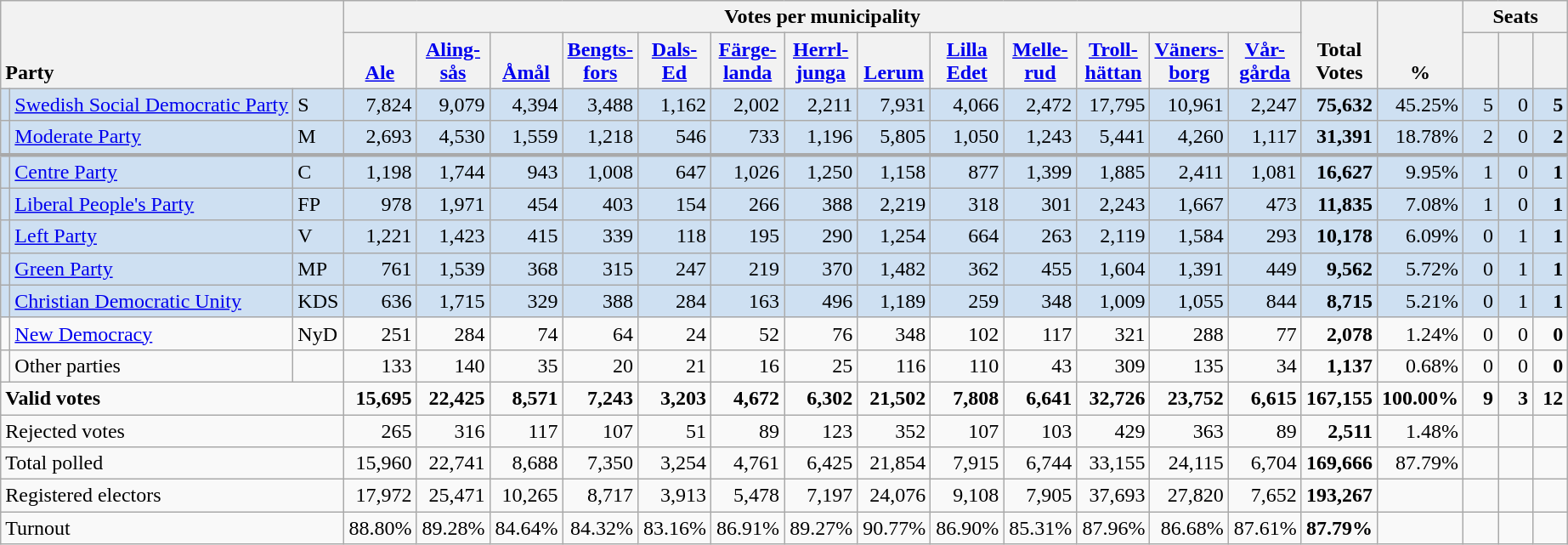<table class="wikitable" border="1" style="text-align:right;">
<tr>
<th style="text-align:left;" valign=bottom rowspan=2 colspan=3>Party</th>
<th colspan=13>Votes per municipality</th>
<th align=center valign=bottom rowspan=2 width="50">Total Votes</th>
<th align=center valign=bottom rowspan=2 width="50">%</th>
<th colspan=3>Seats</th>
</tr>
<tr>
<th align=center valign=bottom width="50"><a href='#'>Ale</a></th>
<th align=center valign=bottom width="50"><a href='#'>Aling- sås</a></th>
<th align=center valign=bottom width="50"><a href='#'>Åmål</a></th>
<th align=center valign=bottom width="50"><a href='#'>Bengts- fors</a></th>
<th align=center valign=bottom width="50"><a href='#'>Dals- Ed</a></th>
<th align=center valign=bottom width="50"><a href='#'>Färge- landa</a></th>
<th align=center valign=bottom width="50"><a href='#'>Herrl- junga</a></th>
<th align=center valign=bottom width="50"><a href='#'>Lerum</a></th>
<th align=center valign=bottom width="50"><a href='#'>Lilla Edet</a></th>
<th align=center valign=bottom width="50"><a href='#'>Melle- rud</a></th>
<th align=center valign=bottom width="50"><a href='#'>Troll- hättan</a></th>
<th align=center valign=bottom width="50"><a href='#'>Väners- borg</a></th>
<th align=center valign=bottom width="50"><a href='#'>Vår- gårda</a></th>
<th align=center valign=bottom width="20"><small></small></th>
<th align=center valign=bottom width="20"><small><a href='#'></a></small></th>
<th align=center valign=bottom width="20"><small></small></th>
</tr>
<tr style="background:#CEE0F2;">
<td></td>
<td align=left style="white-space: nowrap;"><a href='#'>Swedish Social Democratic Party</a></td>
<td align=left>S</td>
<td>7,824</td>
<td>9,079</td>
<td>4,394</td>
<td>3,488</td>
<td>1,162</td>
<td>2,002</td>
<td>2,211</td>
<td>7,931</td>
<td>4,066</td>
<td>2,472</td>
<td>17,795</td>
<td>10,961</td>
<td>2,247</td>
<td><strong>75,632</strong></td>
<td>45.25%</td>
<td>5</td>
<td>0</td>
<td><strong>5</strong></td>
</tr>
<tr style="background:#CEE0F2;">
<td></td>
<td align=left><a href='#'>Moderate Party</a></td>
<td align=left>M</td>
<td>2,693</td>
<td>4,530</td>
<td>1,559</td>
<td>1,218</td>
<td>546</td>
<td>733</td>
<td>1,196</td>
<td>5,805</td>
<td>1,050</td>
<td>1,243</td>
<td>5,441</td>
<td>4,260</td>
<td>1,117</td>
<td><strong>31,391</strong></td>
<td>18.78%</td>
<td>2</td>
<td>0</td>
<td><strong>2</strong></td>
</tr>
<tr style="background:#CEE0F2; border-top:3px solid darkgray;">
<td></td>
<td align=left><a href='#'>Centre Party</a></td>
<td align=left>C</td>
<td>1,198</td>
<td>1,744</td>
<td>943</td>
<td>1,008</td>
<td>647</td>
<td>1,026</td>
<td>1,250</td>
<td>1,158</td>
<td>877</td>
<td>1,399</td>
<td>1,885</td>
<td>2,411</td>
<td>1,081</td>
<td><strong>16,627</strong></td>
<td>9.95%</td>
<td>1</td>
<td>0</td>
<td><strong>1</strong></td>
</tr>
<tr style="background:#CEE0F2;">
<td></td>
<td align=left><a href='#'>Liberal People's Party</a></td>
<td align=left>FP</td>
<td>978</td>
<td>1,971</td>
<td>454</td>
<td>403</td>
<td>154</td>
<td>266</td>
<td>388</td>
<td>2,219</td>
<td>318</td>
<td>301</td>
<td>2,243</td>
<td>1,667</td>
<td>473</td>
<td><strong>11,835</strong></td>
<td>7.08%</td>
<td>1</td>
<td>0</td>
<td><strong>1</strong></td>
</tr>
<tr style="background:#CEE0F2;">
<td></td>
<td align=left><a href='#'>Left Party</a></td>
<td align=left>V</td>
<td>1,221</td>
<td>1,423</td>
<td>415</td>
<td>339</td>
<td>118</td>
<td>195</td>
<td>290</td>
<td>1,254</td>
<td>664</td>
<td>263</td>
<td>2,119</td>
<td>1,584</td>
<td>293</td>
<td><strong>10,178</strong></td>
<td>6.09%</td>
<td>0</td>
<td>1</td>
<td><strong>1</strong></td>
</tr>
<tr style="background:#CEE0F2;">
<td></td>
<td align=left><a href='#'>Green Party</a></td>
<td align=left>MP</td>
<td>761</td>
<td>1,539</td>
<td>368</td>
<td>315</td>
<td>247</td>
<td>219</td>
<td>370</td>
<td>1,482</td>
<td>362</td>
<td>455</td>
<td>1,604</td>
<td>1,391</td>
<td>449</td>
<td><strong>9,562</strong></td>
<td>5.72%</td>
<td>0</td>
<td>1</td>
<td><strong>1</strong></td>
</tr>
<tr style="background:#CEE0F2;">
<td></td>
<td align=left><a href='#'>Christian Democratic Unity</a></td>
<td align=left>KDS</td>
<td>636</td>
<td>1,715</td>
<td>329</td>
<td>388</td>
<td>284</td>
<td>163</td>
<td>496</td>
<td>1,189</td>
<td>259</td>
<td>348</td>
<td>1,009</td>
<td>1,055</td>
<td>844</td>
<td><strong>8,715</strong></td>
<td>5.21%</td>
<td>0</td>
<td>1</td>
<td><strong>1</strong></td>
</tr>
<tr>
<td></td>
<td align=left><a href='#'>New Democracy</a></td>
<td align=left>NyD</td>
<td>251</td>
<td>284</td>
<td>74</td>
<td>64</td>
<td>24</td>
<td>52</td>
<td>76</td>
<td>348</td>
<td>102</td>
<td>117</td>
<td>321</td>
<td>288</td>
<td>77</td>
<td><strong>2,078</strong></td>
<td>1.24%</td>
<td>0</td>
<td>0</td>
<td><strong>0</strong></td>
</tr>
<tr>
<td></td>
<td align=left>Other parties</td>
<td></td>
<td>133</td>
<td>140</td>
<td>35</td>
<td>20</td>
<td>21</td>
<td>16</td>
<td>25</td>
<td>116</td>
<td>110</td>
<td>43</td>
<td>309</td>
<td>135</td>
<td>34</td>
<td><strong>1,137</strong></td>
<td>0.68%</td>
<td>0</td>
<td>0</td>
<td><strong>0</strong></td>
</tr>
<tr style="font-weight:bold">
<td align=left colspan=3>Valid votes</td>
<td>15,695</td>
<td>22,425</td>
<td>8,571</td>
<td>7,243</td>
<td>3,203</td>
<td>4,672</td>
<td>6,302</td>
<td>21,502</td>
<td>7,808</td>
<td>6,641</td>
<td>32,726</td>
<td>23,752</td>
<td>6,615</td>
<td>167,155</td>
<td>100.00%</td>
<td>9</td>
<td>3</td>
<td>12</td>
</tr>
<tr>
<td align=left colspan=3>Rejected votes</td>
<td>265</td>
<td>316</td>
<td>117</td>
<td>107</td>
<td>51</td>
<td>89</td>
<td>123</td>
<td>352</td>
<td>107</td>
<td>103</td>
<td>429</td>
<td>363</td>
<td>89</td>
<td><strong>2,511</strong></td>
<td>1.48%</td>
<td></td>
<td></td>
<td></td>
</tr>
<tr>
<td align=left colspan=3>Total polled</td>
<td>15,960</td>
<td>22,741</td>
<td>8,688</td>
<td>7,350</td>
<td>3,254</td>
<td>4,761</td>
<td>6,425</td>
<td>21,854</td>
<td>7,915</td>
<td>6,744</td>
<td>33,155</td>
<td>24,115</td>
<td>6,704</td>
<td><strong>169,666</strong></td>
<td>87.79%</td>
<td></td>
<td></td>
<td></td>
</tr>
<tr>
<td align=left colspan=3>Registered electors</td>
<td>17,972</td>
<td>25,471</td>
<td>10,265</td>
<td>8,717</td>
<td>3,913</td>
<td>5,478</td>
<td>7,197</td>
<td>24,076</td>
<td>9,108</td>
<td>7,905</td>
<td>37,693</td>
<td>27,820</td>
<td>7,652</td>
<td><strong>193,267</strong></td>
<td></td>
<td></td>
<td></td>
<td></td>
</tr>
<tr>
<td align=left colspan=3>Turnout</td>
<td>88.80%</td>
<td>89.28%</td>
<td>84.64%</td>
<td>84.32%</td>
<td>83.16%</td>
<td>86.91%</td>
<td>89.27%</td>
<td>90.77%</td>
<td>86.90%</td>
<td>85.31%</td>
<td>87.96%</td>
<td>86.68%</td>
<td>87.61%</td>
<td><strong>87.79%</strong></td>
<td></td>
<td></td>
<td></td>
<td></td>
</tr>
</table>
